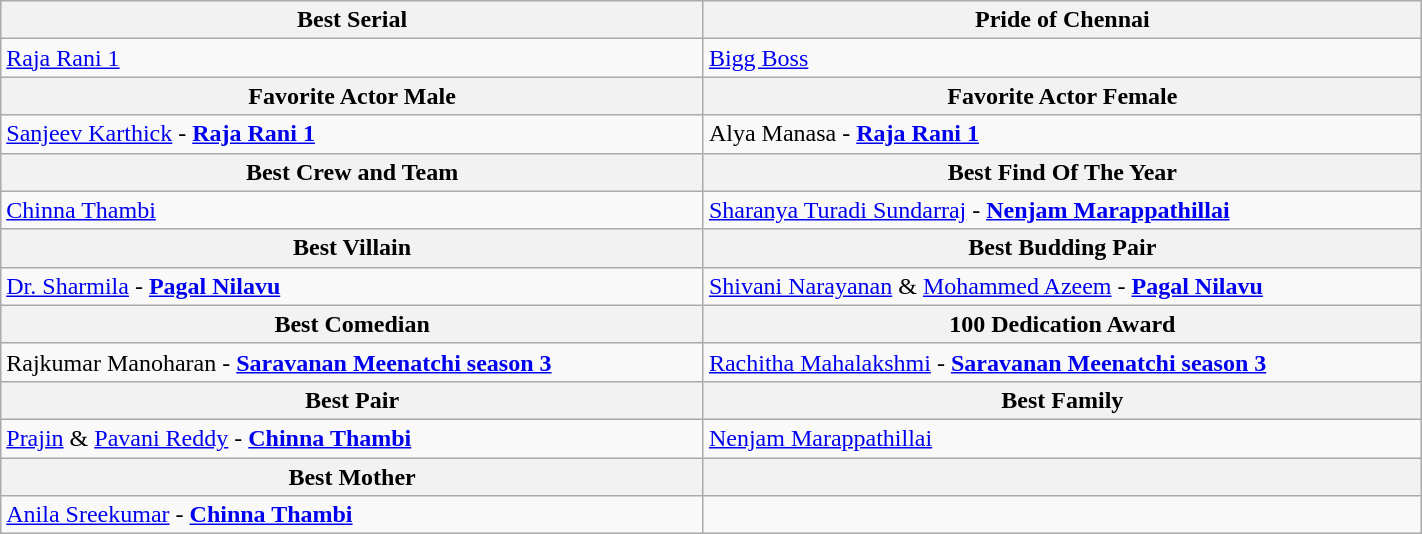<table class="wikitable" width="75%">
<tr>
<th align="center">Best Serial</th>
<th align="center">Pride of Chennai</th>
</tr>
<tr>
<td><a href='#'>Raja Rani 1</a></td>
<td><a href='#'>Bigg Boss</a></td>
</tr>
<tr>
<th align="center">Favorite Actor Male</th>
<th align="center">Favorite Actor Female</th>
</tr>
<tr>
<td><a href='#'>Sanjeev Karthick</a> - <strong><a href='#'>Raja Rani 1</a></strong></td>
<td>Alya Manasa - <strong><a href='#'>Raja Rani 1</a></strong></td>
</tr>
<tr>
<th align="center">Best Crew and Team</th>
<th align="center">Best Find Of The Year</th>
</tr>
<tr>
<td><a href='#'>Chinna Thambi</a></td>
<td><a href='#'>Sharanya Turadi Sundarraj</a> - <strong><a href='#'>Nenjam Marappathillai</a></strong></td>
</tr>
<tr>
<th align="center">Best Villain</th>
<th align="center">Best Budding Pair</th>
</tr>
<tr>
<td><a href='#'>Dr. Sharmila</a> - <strong><a href='#'>Pagal Nilavu</a></strong></td>
<td><a href='#'>Shivani Narayanan</a> & <a href='#'>Mohammed Azeem</a> - <strong><a href='#'>Pagal Nilavu</a></strong></td>
</tr>
<tr>
<th align="center">Best Comedian</th>
<th align="center">100 Dedication Award</th>
</tr>
<tr>
<td>Rajkumar Manoharan - <strong><a href='#'>Saravanan Meenatchi season 3</a></strong></td>
<td><a href='#'>Rachitha Mahalakshmi</a> - <strong><a href='#'>Saravanan Meenatchi season 3</a></strong></td>
</tr>
<tr>
<th align="center">Best Pair</th>
<th align="center">Best Family</th>
</tr>
<tr>
<td><a href='#'>Prajin</a> & <a href='#'>Pavani Reddy</a> - <strong><a href='#'>Chinna Thambi</a></strong></td>
<td><a href='#'>Nenjam Marappathillai</a></td>
</tr>
<tr>
<th align="center">Best Mother</th>
<th align="center"></th>
</tr>
<tr>
<td><a href='#'>Anila Sreekumar</a> - <strong><a href='#'>Chinna Thambi</a></strong></td>
<td></td>
</tr>
</table>
